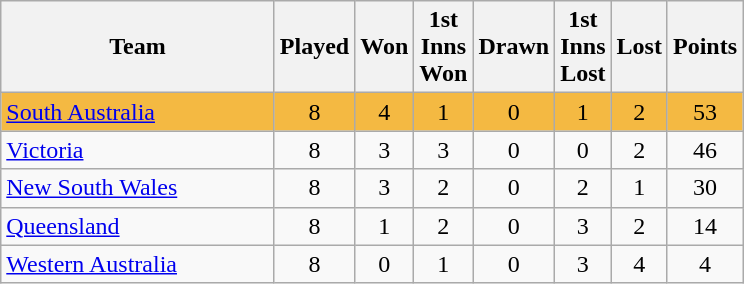<table class="wikitable" style="text-align:center;">
<tr>
<th width=175>Team</th>
<th style="width:30px;" abbr="Played">Played</th>
<th style="width:30px;" abbr="Won">Won</th>
<th style="width:30px;" abbr="1stWon">1st Inns Won</th>
<th style="width:30px;" abbr="Drawn">Drawn</th>
<th style="width:30px;" abbr="1stLost">1st Inns Lost</th>
<th style="width:30px;" abbr="Lost">Lost</th>
<th style="width:30px;" abbr="Points">Points</th>
</tr>
<tr style="background:#f4b942;">
<td style="text-align:left;"><a href='#'>South Australia</a></td>
<td>8</td>
<td>4</td>
<td>1</td>
<td>0</td>
<td>1</td>
<td>2</td>
<td>53</td>
</tr>
<tr>
<td style="text-align:left;"><a href='#'>Victoria</a></td>
<td>8</td>
<td>3</td>
<td>3</td>
<td>0</td>
<td>0</td>
<td>2</td>
<td>46</td>
</tr>
<tr>
<td style="text-align:left;"><a href='#'>New South Wales</a></td>
<td>8</td>
<td>3</td>
<td>2</td>
<td>0</td>
<td>2</td>
<td>1</td>
<td>30</td>
</tr>
<tr>
<td style="text-align:left;"><a href='#'>Queensland</a></td>
<td>8</td>
<td>1</td>
<td>2</td>
<td>0</td>
<td>3</td>
<td>2</td>
<td>14</td>
</tr>
<tr>
<td style="text-align:left;"><a href='#'>Western Australia</a></td>
<td>8</td>
<td>0</td>
<td>1</td>
<td>0</td>
<td>3</td>
<td>4</td>
<td>4</td>
</tr>
</table>
